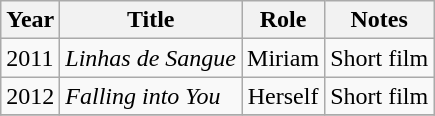<table class="wikitable">
<tr>
<th>Year</th>
<th>Title</th>
<th>Role</th>
<th>Notes</th>
</tr>
<tr>
<td>2011</td>
<td><em>Linhas de Sangue</em></td>
<td align="center">Miriam</td>
<td>Short film</td>
</tr>
<tr>
<td>2012</td>
<td><em>Falling into You</em></td>
<td align="center">Herself</td>
<td>Short film</td>
</tr>
<tr>
</tr>
</table>
